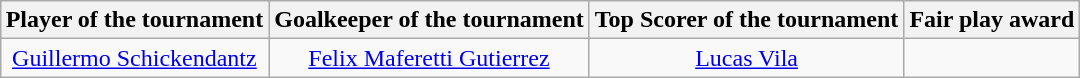<table class=wikitable style="text-align:center; margin:auto">
<tr>
<th>Player of the tournament</th>
<th>Goalkeeper of the tournament</th>
<th>Top Scorer of the tournament</th>
<th>Fair play award</th>
</tr>
<tr>
<td> <a href='#'>Guillermo Schickendantz</a></td>
<td> <a href='#'>Felix Maferetti Gutierrez</a></td>
<td> <a href='#'>Lucas Vila</a></td>
<td></td>
</tr>
</table>
